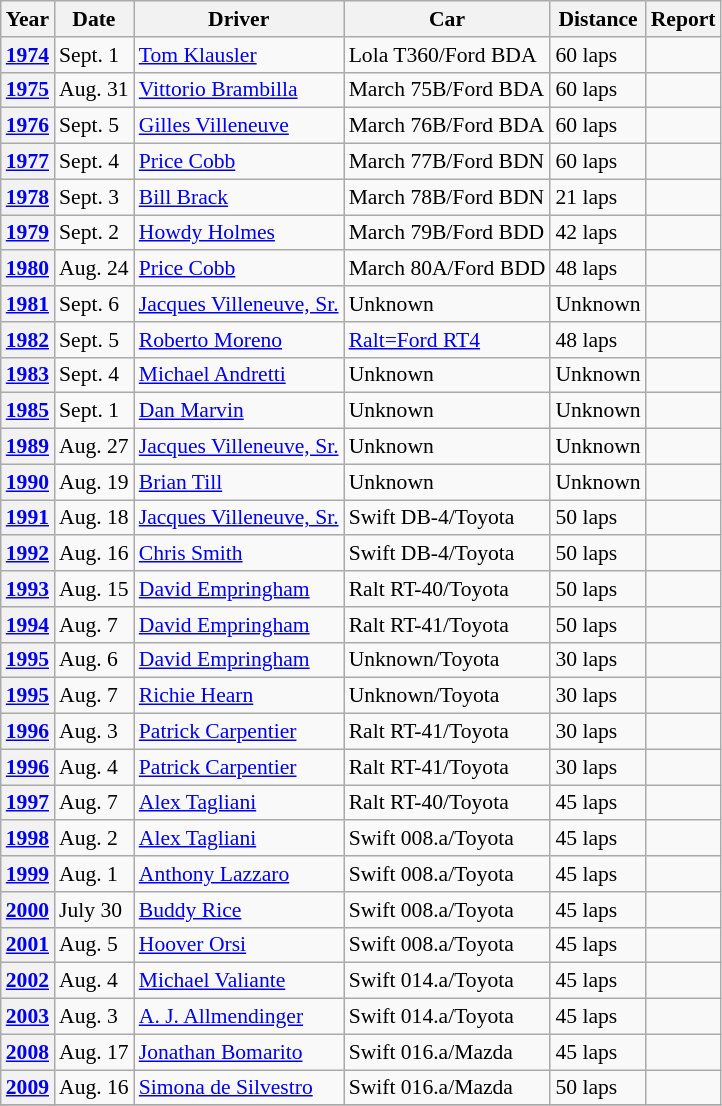<table class="sortable wikitable" style="font-size: 90%;">
<tr>
<th>Year</th>
<th>Date</th>
<th>Driver</th>
<th>Car</th>
<th>Distance</th>
<th>Report</th>
</tr>
<tr>
<th><a href='#'>1974</a></th>
<td>Sept. 1</td>
<td> <a href='#'>Tom Klausler</a></td>
<td>Lola T360/Ford BDA</td>
<td>60 laps</td>
<td></td>
</tr>
<tr>
<th><a href='#'>1975</a></th>
<td>Aug. 31</td>
<td> <a href='#'>Vittorio Brambilla</a></td>
<td>March 75B/Ford BDA</td>
<td>60 laps</td>
<td></td>
</tr>
<tr>
<th><a href='#'>1976</a></th>
<td>Sept. 5</td>
<td> <a href='#'>Gilles Villeneuve</a></td>
<td>March 76B/Ford BDA</td>
<td>60 laps</td>
<td></td>
</tr>
<tr>
<th><a href='#'>1977</a></th>
<td>Sept. 4</td>
<td> <a href='#'>Price Cobb</a></td>
<td>March 77B/Ford BDN</td>
<td>60 laps</td>
<td></td>
</tr>
<tr>
<th><a href='#'>1978</a></th>
<td>Sept. 3</td>
<td> <a href='#'>Bill Brack</a></td>
<td>March 78B/Ford BDN</td>
<td>21 laps</td>
<td></td>
</tr>
<tr>
<th><a href='#'>1979</a></th>
<td>Sept. 2</td>
<td> <a href='#'>Howdy Holmes</a></td>
<td>March 79B/Ford BDD</td>
<td>42 laps</td>
<td></td>
</tr>
<tr>
<th><a href='#'>1980</a></th>
<td>Aug. 24</td>
<td> <a href='#'>Price Cobb</a></td>
<td>March 80A/Ford BDD</td>
<td>48 laps</td>
<td></td>
</tr>
<tr>
<th><a href='#'>1981</a></th>
<td>Sept. 6</td>
<td> <a href='#'>Jacques Villeneuve, Sr.</a></td>
<td>Unknown</td>
<td>Unknown</td>
<td></td>
</tr>
<tr>
<th><a href='#'>1982</a></th>
<td>Sept. 5</td>
<td> <a href='#'>Roberto Moreno</a></td>
<td><a href='#'>Ralt=Ford RT4</a></td>
<td>48 laps</td>
<td></td>
</tr>
<tr>
<th><a href='#'>1983</a></th>
<td>Sept. 4</td>
<td> <a href='#'>Michael Andretti</a></td>
<td>Unknown</td>
<td>Unknown</td>
<td></td>
</tr>
<tr>
<th><a href='#'>1985</a></th>
<td>Sept. 1</td>
<td> <a href='#'>Dan Marvin</a></td>
<td>Unknown</td>
<td>Unknown</td>
<td></td>
</tr>
<tr>
<th><a href='#'>1989</a></th>
<td>Aug. 27</td>
<td> <a href='#'>Jacques Villeneuve, Sr.</a></td>
<td>Unknown</td>
<td>Unknown</td>
<td></td>
</tr>
<tr>
<th><a href='#'>1990</a></th>
<td>Aug. 19</td>
<td> <a href='#'>Brian Till</a></td>
<td>Unknown</td>
<td>Unknown</td>
<td></td>
</tr>
<tr>
<th><a href='#'>1991</a></th>
<td>Aug. 18</td>
<td> <a href='#'>Jacques Villeneuve, Sr.</a></td>
<td>Swift DB-4/Toyota</td>
<td>50 laps</td>
<td></td>
</tr>
<tr>
<th><a href='#'>1992</a></th>
<td>Aug. 16</td>
<td> <a href='#'>Chris Smith</a></td>
<td>Swift DB-4/Toyota</td>
<td>50 laps</td>
<td></td>
</tr>
<tr>
<th><a href='#'>1993</a></th>
<td>Aug. 15</td>
<td> <a href='#'>David Empringham</a></td>
<td>Ralt RT-40/Toyota</td>
<td>50 laps</td>
<td></td>
</tr>
<tr>
<th><a href='#'>1994</a></th>
<td>Aug. 7</td>
<td> <a href='#'>David Empringham</a></td>
<td>Ralt RT-41/Toyota</td>
<td>50 laps</td>
<td></td>
</tr>
<tr>
<th><a href='#'>1995</a></th>
<td>Aug. 6</td>
<td> <a href='#'>David Empringham</a></td>
<td>Unknown/Toyota</td>
<td>30 laps</td>
<td></td>
</tr>
<tr>
<th><a href='#'>1995</a></th>
<td>Aug. 7</td>
<td> <a href='#'>Richie Hearn</a></td>
<td>Unknown/Toyota</td>
<td>30 laps</td>
<td></td>
</tr>
<tr>
<th><a href='#'>1996</a></th>
<td>Aug. 3</td>
<td> <a href='#'>Patrick Carpentier</a></td>
<td>Ralt RT-41/Toyota</td>
<td>30 laps</td>
<td></td>
</tr>
<tr>
<th><a href='#'>1996</a></th>
<td>Aug. 4</td>
<td> <a href='#'>Patrick Carpentier</a></td>
<td>Ralt RT-41/Toyota</td>
<td>30 laps</td>
<td></td>
</tr>
<tr>
<th><a href='#'>1997</a></th>
<td>Aug. 7</td>
<td> <a href='#'>Alex Tagliani</a></td>
<td>Ralt RT-40/Toyota</td>
<td>45 laps</td>
<td></td>
</tr>
<tr>
<th><a href='#'>1998</a></th>
<td>Aug. 2</td>
<td> <a href='#'>Alex Tagliani</a></td>
<td>Swift 008.a/Toyota</td>
<td>45 laps</td>
<td></td>
</tr>
<tr>
<th><a href='#'>1999</a></th>
<td>Aug. 1</td>
<td> <a href='#'>Anthony Lazzaro</a></td>
<td>Swift 008.a/Toyota</td>
<td>45 laps</td>
<td></td>
</tr>
<tr>
<th><a href='#'>2000</a></th>
<td>July 30</td>
<td> <a href='#'>Buddy Rice</a></td>
<td>Swift 008.a/Toyota</td>
<td>45 laps</td>
<td></td>
</tr>
<tr>
<th><a href='#'>2001</a></th>
<td>Aug. 5</td>
<td> <a href='#'>Hoover Orsi</a></td>
<td>Swift 008.a/Toyota</td>
<td>45 laps</td>
<td></td>
</tr>
<tr>
<th><a href='#'>2002</a></th>
<td>Aug. 4</td>
<td> <a href='#'>Michael Valiante</a></td>
<td>Swift 014.a/Toyota</td>
<td>45 laps</td>
<td></td>
</tr>
<tr>
<th><a href='#'>2003</a></th>
<td>Aug. 3</td>
<td> <a href='#'>A. J. Allmendinger</a></td>
<td>Swift 014.a/Toyota</td>
<td>45 laps</td>
<td></td>
</tr>
<tr>
<th><a href='#'>2008</a></th>
<td>Aug. 17</td>
<td> <a href='#'>Jonathan Bomarito</a></td>
<td>Swift 016.a/Mazda</td>
<td>45 laps</td>
<td></td>
</tr>
<tr>
<th><a href='#'>2009</a></th>
<td>Aug. 16</td>
<td> <a href='#'>Simona de Silvestro</a></td>
<td>Swift 016.a/Mazda</td>
<td>50 laps</td>
<td></td>
</tr>
<tr>
</tr>
</table>
